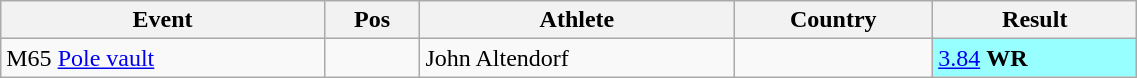<table class="wikitable" style="width:60%;">
<tr>
<th>Event</th>
<th>Pos</th>
<th>Athlete</th>
<th>Country</th>
<th>Result</th>
</tr>
<tr>
<td>M65 <a href='#'>Pole vault</a></td>
<td align=center></td>
<td align=left>John Altendorf</td>
<td align=left></td>
<td bgcolor=#97ffff><a href='#'>3.84</a> <strong>WR</strong></td>
</tr>
</table>
